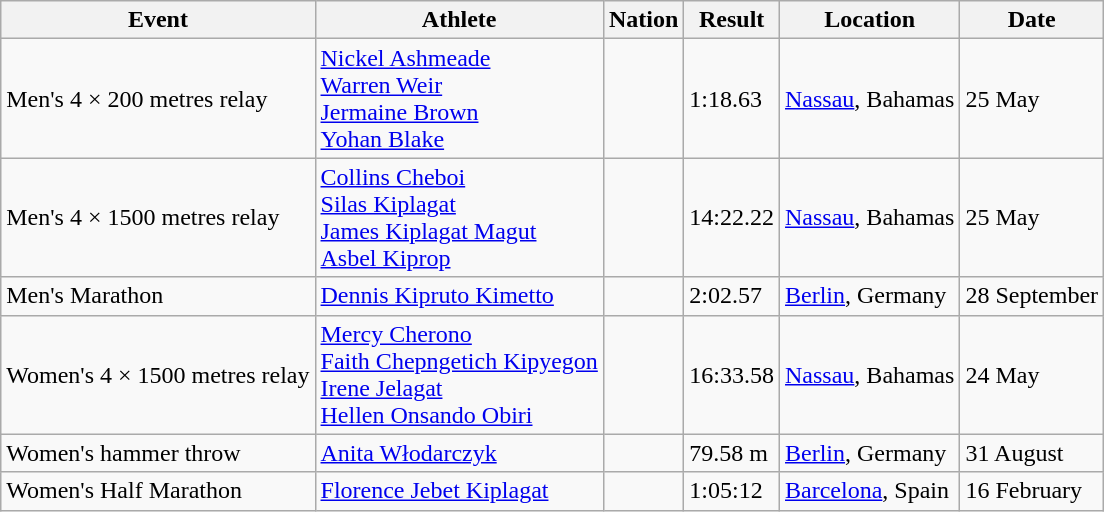<table class="wikitable sortable" style="text-align: left;">
<tr>
<th>Event</th>
<th>Athlete</th>
<th>Nation</th>
<th>Result</th>
<th>Location</th>
<th>Date</th>
</tr>
<tr>
<td>Men's 4 × 200 metres relay</td>
<td><a href='#'>Nickel Ashmeade</a><br><a href='#'>Warren Weir</a><br><a href='#'>Jermaine Brown</a><br><a href='#'>Yohan Blake</a></td>
<td></td>
<td>1:18.63</td>
<td><a href='#'>Nassau</a>, Bahamas</td>
<td>25 May</td>
</tr>
<tr>
<td>Men's 4 × 1500 metres relay</td>
<td><a href='#'>Collins Cheboi</a><br><a href='#'>Silas Kiplagat</a><br><a href='#'>James Kiplagat Magut</a><br><a href='#'>Asbel Kiprop</a></td>
<td></td>
<td>14:22.22</td>
<td><a href='#'>Nassau</a>, Bahamas</td>
<td>25 May</td>
</tr>
<tr>
<td>Men's Marathon</td>
<td><a href='#'>Dennis Kipruto Kimetto</a></td>
<td></td>
<td>2:02.57</td>
<td><a href='#'>Berlin</a>, Germany</td>
<td>28 September</td>
</tr>
<tr>
<td>Women's 4 × 1500 metres relay</td>
<td><a href='#'>Mercy Cherono</a><br><a href='#'>Faith Chepngetich Kipyegon</a><br><a href='#'>Irene Jelagat</a><br><a href='#'>Hellen Onsando Obiri</a></td>
<td></td>
<td>16:33.58</td>
<td><a href='#'>Nassau</a>, Bahamas</td>
<td>24 May</td>
</tr>
<tr>
<td>Women's hammer throw</td>
<td><a href='#'>Anita Włodarczyk</a></td>
<td></td>
<td>79.58 m</td>
<td><a href='#'>Berlin</a>, Germany</td>
<td>31 August</td>
</tr>
<tr>
<td>Women's Half Marathon</td>
<td><a href='#'>Florence Jebet Kiplagat</a></td>
<td></td>
<td>1:05:12</td>
<td><a href='#'>Barcelona</a>, Spain</td>
<td>16 February</td>
</tr>
</table>
